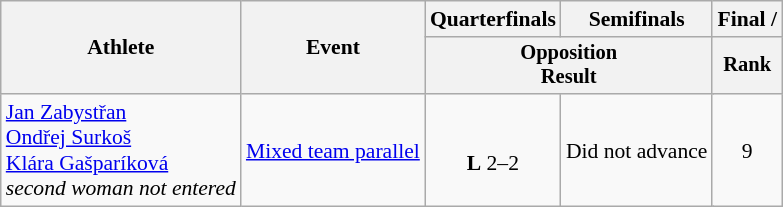<table class="wikitable" style="font-size:90%;text-align:center">
<tr>
<th rowspan="2">Athlete</th>
<th rowspan="2">Event</th>
<th>Quarterfinals</th>
<th>Semifinals</th>
<th colspan="2">Final / </th>
</tr>
<tr style="font-size:95%">
<th colspan="3">Opposition<br>Result</th>
<th>Rank</th>
</tr>
<tr>
<td align="left"><a href='#'>Jan Zabystřan</a><br><a href='#'>Ondřej Surkoš</a><br><a href='#'>Klára Gašparíková</a><br><em>second woman not entered</em></td>
<td align="left"><a href='#'>Mixed team parallel</a></td>
<td><br><strong>L</strong> 2–2</td>
<td colspan="2">Did not advance</td>
<td>9</td>
</tr>
</table>
